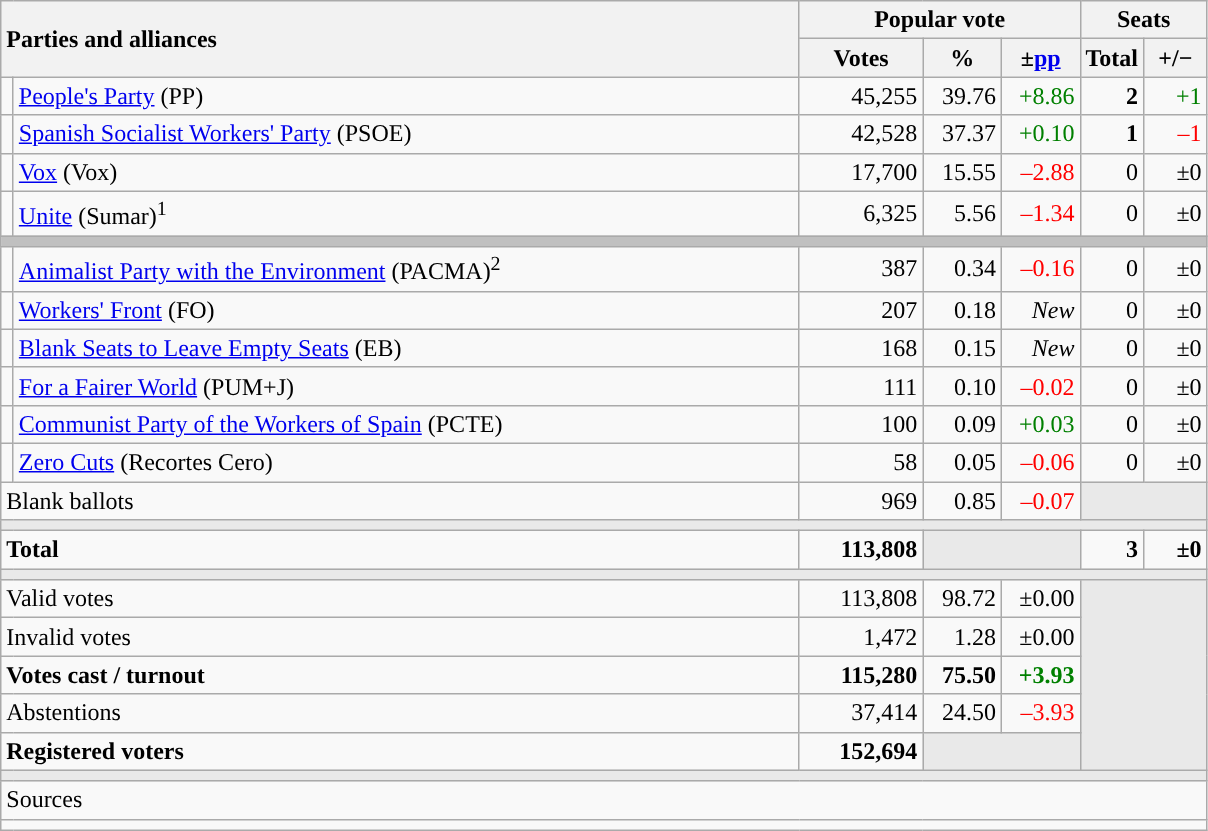<table class="wikitable" style="text-align:right;">
<tr>
<th style="text-align:left;" rowspan="2" colspan="2" width="525">Parties and alliances</th>
<th colspan="3">Popular vote</th>
<th colspan="2">Seats</th>
</tr>
<tr>
<th width="75">Votes</th>
<th width="45">%</th>
<th width="45">±<a href='#'>pp</a></th>
<th width="35">Total</th>
<th width="35">+/−</th>
</tr>
<tr>
<td width="1" style="color:inherit;background:"></td>
<td align="left"><a href='#'>People's Party</a> (PP)</td>
<td>45,255</td>
<td>39.76</td>
<td style="color:green;">+8.86</td>
<td><strong>2</strong></td>
<td style="color:green;">+1</td>
</tr>
<tr>
<td style="color:inherit;background:"></td>
<td align="left"><a href='#'>Spanish Socialist Workers' Party</a> (PSOE)</td>
<td>42,528</td>
<td>37.37</td>
<td style="color:green;">+0.10</td>
<td><strong>1</strong></td>
<td style="color:red;">–1</td>
</tr>
<tr>
<td style="color:inherit;background:"></td>
<td align="left"><a href='#'>Vox</a> (Vox)</td>
<td>17,700</td>
<td>15.55</td>
<td style="color:red;">–2.88</td>
<td>0</td>
<td>±0</td>
</tr>
<tr>
<td style="color:inherit;background:"></td>
<td align="left"><a href='#'>Unite</a> (Sumar)<sup>1</sup></td>
<td>6,325</td>
<td>5.56</td>
<td style="color:red;">–1.34</td>
<td>0</td>
<td>±0</td>
</tr>
<tr>
<td colspan="7" bgcolor="#C0C0C0"></td>
</tr>
<tr>
<td style="color:inherit;background:"></td>
<td align="left"><a href='#'>Animalist Party with the Environment</a> (PACMA)<sup>2</sup></td>
<td>387</td>
<td>0.34</td>
<td style="color:red;">–0.16</td>
<td>0</td>
<td>±0</td>
</tr>
<tr>
<td style="color:inherit;background:"></td>
<td align="left"><a href='#'>Workers' Front</a> (FO)</td>
<td>207</td>
<td>0.18</td>
<td><em>New</em></td>
<td>0</td>
<td>±0</td>
</tr>
<tr>
<td style="color:inherit;background:"></td>
<td align="left"><a href='#'>Blank Seats to Leave Empty Seats</a> (EB)</td>
<td>168</td>
<td>0.15</td>
<td><em>New</em></td>
<td>0</td>
<td>±0</td>
</tr>
<tr>
<td style="color:inherit;background:"></td>
<td align="left"><a href='#'>For a Fairer World</a> (PUM+J)</td>
<td>111</td>
<td>0.10</td>
<td style="color:red;">–0.02</td>
<td>0</td>
<td>±0</td>
</tr>
<tr>
<td style="color:inherit;background:"></td>
<td align="left"><a href='#'>Communist Party of the Workers of Spain</a> (PCTE)</td>
<td>100</td>
<td>0.09</td>
<td style="color:green;">+0.03</td>
<td>0</td>
<td>±0</td>
</tr>
<tr>
<td style="color:inherit;background:"></td>
<td align="left"><a href='#'>Zero Cuts</a> (Recortes Cero)</td>
<td>58</td>
<td>0.05</td>
<td style="color:red;">–0.06</td>
<td>0</td>
<td>±0</td>
</tr>
<tr>
<td align="left" colspan="2">Blank ballots</td>
<td>969</td>
<td>0.85</td>
<td style="color:red;">–0.07</td>
<td bgcolor="#E9E9E9" colspan="2"></td>
</tr>
<tr>
<td colspan="7" bgcolor="#E9E9E9"></td>
</tr>
<tr style="font-weight:bold;">
<td align="left" colspan="2">Total</td>
<td>113,808</td>
<td bgcolor="#E9E9E9" colspan="2"></td>
<td>3</td>
<td>±0</td>
</tr>
<tr>
<td colspan="7" bgcolor="#E9E9E9"></td>
</tr>
<tr>
<td align="left" colspan="2">Valid votes</td>
<td>113,808</td>
<td>98.72</td>
<td>±0.00</td>
<td bgcolor="#E9E9E9" colspan="2" rowspan="5"></td>
</tr>
<tr>
<td align="left" colspan="2">Invalid votes</td>
<td>1,472</td>
<td>1.28</td>
<td>±0.00</td>
</tr>
<tr style="font-weight:bold;">
<td align="left" colspan="2">Votes cast / turnout</td>
<td>115,280</td>
<td>75.50</td>
<td style="color:green;">+3.93</td>
</tr>
<tr>
<td align="left" colspan="2">Abstentions</td>
<td>37,414</td>
<td>24.50</td>
<td style="color:red;">–3.93</td>
</tr>
<tr style="font-weight:bold;">
<td align="left" colspan="2">Registered voters</td>
<td>152,694</td>
<td bgcolor="#E9E9E9" colspan="2"></td>
</tr>
<tr>
<td colspan="7" bgcolor="#E9E9E9"></td>
</tr>
<tr>
<td align="left" colspan="7">Sources</td>
</tr>
<tr>
<td colspan="7" style="text-align:left; max-width:790px;"></td>
</tr>
</table>
